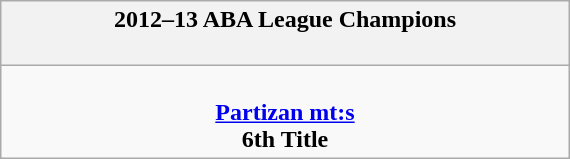<table class="wikitable" style="margin: 0 auto; width: 30%;">
<tr>
<th>2012–13 ABA League Champions<br><br></th>
</tr>
<tr>
<td align=center><br><strong><a href='#'>Partizan mt:s</a></strong><br><strong>6th Title</strong></td>
</tr>
</table>
